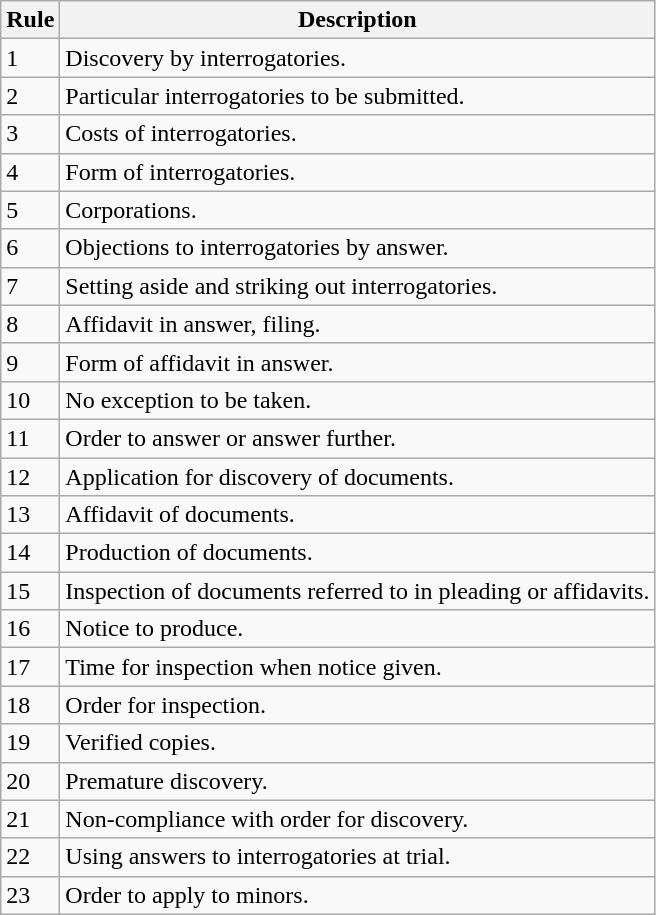<table class="wikitable">
<tr>
<th>Rule</th>
<th>Description</th>
</tr>
<tr>
<td>1</td>
<td>Discovery by interrogatories.</td>
</tr>
<tr>
<td>2</td>
<td>Particular interrogatories to be submitted.</td>
</tr>
<tr>
<td>3</td>
<td>Costs of interrogatories.</td>
</tr>
<tr>
<td>4</td>
<td>Form of interrogatories.</td>
</tr>
<tr>
<td>5</td>
<td>Corporations.</td>
</tr>
<tr>
<td>6</td>
<td>Objections to interrogatories by answer.</td>
</tr>
<tr>
<td>7</td>
<td>Setting aside and striking out interrogatories.</td>
</tr>
<tr>
<td>8</td>
<td>Affidavit in answer, filing.</td>
</tr>
<tr>
<td>9</td>
<td>Form of affidavit in answer.</td>
</tr>
<tr>
<td>10</td>
<td>No exception to be taken.</td>
</tr>
<tr>
<td>11</td>
<td>Order to answer or answer further.  </td>
</tr>
<tr>
<td>12</td>
<td>Application for discovery of documents.</td>
</tr>
<tr>
<td>13</td>
<td>Affidavit of documents.</td>
</tr>
<tr>
<td>14</td>
<td>Production of documents.</td>
</tr>
<tr>
<td>15</td>
<td>Inspection of documents referred to in pleading or affidavits.</td>
</tr>
<tr>
<td>16</td>
<td>Notice to produce.</td>
</tr>
<tr>
<td>17</td>
<td>Time for inspection when notice given.</td>
</tr>
<tr>
<td>18</td>
<td>Order for inspection.</td>
</tr>
<tr>
<td>19</td>
<td>Verified copies.</td>
</tr>
<tr>
<td>20</td>
<td>Premature discovery.</td>
</tr>
<tr>
<td>21</td>
<td>Non-compliance with order for discovery.</td>
</tr>
<tr>
<td>22</td>
<td>Using answers to interrogatories at trial.</td>
</tr>
<tr>
<td>23</td>
<td>Order to apply to minors.</td>
</tr>
</table>
